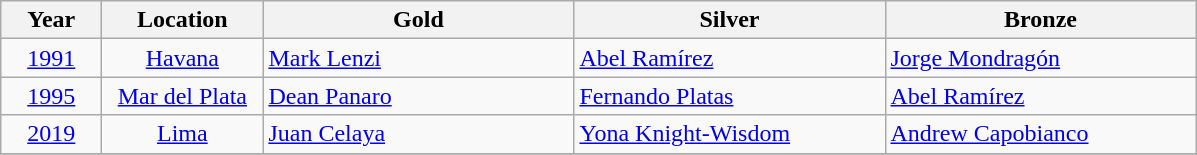<table class="wikitable">
<tr>
<th width="60">Year</th>
<th width="100">Location</th>
<th width="200">Gold</th>
<th width="200">Silver</th>
<th width="200">Bronze</th>
</tr>
<tr>
<td align="center"><a href='#'>1991</a></td>
<td align="center"><a href='#'>Havana</a></td>
<td> <a href='#'>Mark Lenzi</a></td>
<td> <a href='#'>Abel Ramírez</a></td>
<td> <a href='#'>Jorge Mondragón</a></td>
</tr>
<tr>
<td align="center"><a href='#'>1995</a></td>
<td align="center"><a href='#'>Mar del Plata</a></td>
<td> <a href='#'>Dean Panaro</a></td>
<td> <a href='#'>Fernando Platas</a></td>
<td> <a href='#'>Abel Ramírez</a></td>
</tr>
<tr>
<td align="center"><a href='#'>2019</a></td>
<td align="center"><a href='#'>Lima</a></td>
<td> <a href='#'>Juan Celaya</a></td>
<td> <a href='#'>Yona Knight-Wisdom</a></td>
<td> <a href='#'>Andrew Capobianco</a></td>
</tr>
<tr>
</tr>
</table>
